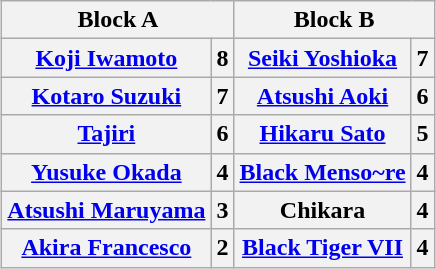<table class="wikitable" style="margin: 1em auto 1em auto;text-align:center">
<tr>
<th colspan="2">Block A</th>
<th colspan="2">Block B</th>
</tr>
<tr>
<th><a href='#'>Koji Iwamoto</a></th>
<th>8</th>
<th><a href='#'>Seiki Yoshioka</a></th>
<th>7</th>
</tr>
<tr>
<th><a href='#'>Kotaro Suzuki</a></th>
<th>7</th>
<th><a href='#'>Atsushi Aoki</a></th>
<th>6</th>
</tr>
<tr>
<th><a href='#'>Tajiri</a></th>
<th>6</th>
<th><a href='#'>Hikaru Sato</a></th>
<th>5</th>
</tr>
<tr>
<th><a href='#'>Yusuke Okada</a></th>
<th>4</th>
<th><a href='#'>Black Menso~re</a></th>
<th>4</th>
</tr>
<tr>
<th><a href='#'>Atsushi Maruyama</a></th>
<th>3</th>
<th>Chikara</th>
<th>4</th>
</tr>
<tr>
<th><a href='#'>Akira Francesco</a></th>
<th>2</th>
<th><a href='#'>Black Tiger VII</a></th>
<th>4</th>
</tr>
</table>
